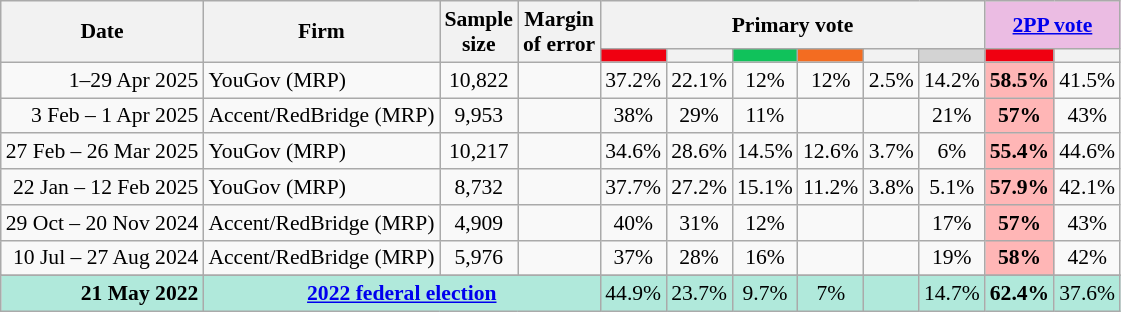<table class="nowrap wikitable tpl-blanktable" style=text-align:center;font-size:90%>
<tr>
<th rowspan=2>Date</th>
<th rowspan=2>Firm</th>
<th rowspan=2>Sample<br>size</th>
<th rowspan=2>Margin<br>of error</th>
<th colspan=6>Primary vote</th>
<th colspan=2 class=unsortable style=background:#ebbce3><a href='#'>2PP vote</a></th>
</tr>
<tr>
<th style="background:#F00011"></th>
<th style=background:></th>
<th style=background:#10C25B></th>
<th style=background:#f36c21></th>
<th style=background:></th>
<th style=background:lightgray></th>
<th style="background:#F00011"></th>
<th style=background:></th>
</tr>
<tr>
<td align=right>1–29 Apr 2025</td>
<td align=left>YouGov (MRP)</td>
<td>10,822</td>
<td></td>
<td>37.2%</td>
<td>22.1%</td>
<td>12%</td>
<td>12%</td>
<td>2.5%</td>
<td>14.2%</td>
<th style="background:#FFB6B6">58.5%</th>
<td>41.5%</td>
</tr>
<tr>
<td align=right>3 Feb – 1 Apr 2025</td>
<td align=left>Accent/RedBridge (MRP)</td>
<td>9,953</td>
<td></td>
<td>38%</td>
<td>29%</td>
<td>11%</td>
<td></td>
<td></td>
<td>21%</td>
<th style="background:#FFB6B6">57%</th>
<td>43%</td>
</tr>
<tr>
<td align=right>27 Feb – 26 Mar 2025</td>
<td align=left>YouGov (MRP)</td>
<td>10,217</td>
<td></td>
<td>34.6%</td>
<td>28.6%</td>
<td>14.5%</td>
<td>12.6%</td>
<td>3.7%</td>
<td>6%</td>
<th style="background:#FFB6B6">55.4%</th>
<td>44.6%</td>
</tr>
<tr>
<td align=right>22 Jan – 12 Feb 2025</td>
<td align=left>YouGov (MRP)</td>
<td>8,732</td>
<td></td>
<td>37.7%</td>
<td>27.2%</td>
<td>15.1%</td>
<td>11.2%</td>
<td>3.8%</td>
<td>5.1%</td>
<th style="background:#FFB6B6">57.9%</th>
<td>42.1%</td>
</tr>
<tr>
<td align=right>29 Oct – 20 Nov 2024</td>
<td align=left>Accent/RedBridge (MRP)</td>
<td>4,909</td>
<td></td>
<td>40%</td>
<td>31%</td>
<td>12%</td>
<td></td>
<td></td>
<td>17%</td>
<th style="background:#FFB6B6">57%</th>
<td>43%</td>
</tr>
<tr>
<td align=right>10 Jul – 27 Aug 2024</td>
<td align=left>Accent/RedBridge (MRP)</td>
<td>5,976</td>
<td></td>
<td>37%</td>
<td>28%</td>
<td>16%</td>
<td></td>
<td></td>
<td>19%</td>
<th style="background:#FFB6B6">58%</th>
<td>42%</td>
</tr>
<tr>
</tr>
<tr style="background:#b0e9db">
<td style="text-align:right" data-sort-value="21-May-2022"><strong>21 May 2022</strong></td>
<td colspan="3" style="text-align:center"><strong><a href='#'>2022 federal election</a></strong></td>
<td>44.9%</td>
<td>23.7%</td>
<td>9.7%</td>
<td>7%</td>
<td></td>
<td>14.7%</td>
<td><strong>62.4%</strong></td>
<td>37.6%</td>
</tr>
</table>
